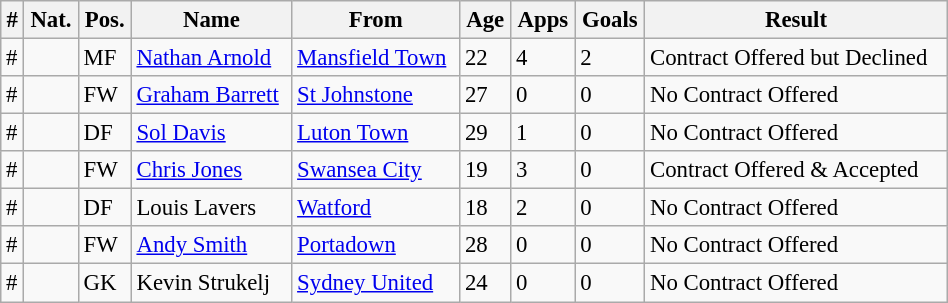<table class="wikitable" style="text-align:center; font-size:95%;width:50%; text-align:left">
<tr>
<th>#</th>
<th>Nat.</th>
<th>Pos.</th>
<th>Name</th>
<th>From</th>
<th>Age</th>
<th>Apps</th>
<th>Goals</th>
<th>Result</th>
</tr>
<tr>
<td>#</td>
<td></td>
<td>MF</td>
<td><a href='#'>Nathan Arnold</a></td>
<td><a href='#'>Mansfield Town</a></td>
<td>22</td>
<td>4</td>
<td>2</td>
<td>Contract Offered but Declined</td>
</tr>
<tr>
<td>#</td>
<td></td>
<td>FW</td>
<td><a href='#'>Graham Barrett</a></td>
<td><a href='#'>St Johnstone</a></td>
<td>27</td>
<td>0</td>
<td>0</td>
<td>No Contract Offered</td>
</tr>
<tr>
<td>#</td>
<td></td>
<td>DF</td>
<td><a href='#'>Sol Davis</a></td>
<td><a href='#'>Luton Town</a></td>
<td>29</td>
<td>1</td>
<td>0</td>
<td>No Contract Offered</td>
</tr>
<tr>
<td>#</td>
<td></td>
<td>FW</td>
<td><a href='#'>Chris Jones</a></td>
<td><a href='#'>Swansea City</a></td>
<td>19</td>
<td>3</td>
<td>0</td>
<td>Contract Offered & Accepted</td>
</tr>
<tr>
<td>#</td>
<td></td>
<td>DF</td>
<td>Louis Lavers</td>
<td><a href='#'>Watford</a></td>
<td>18</td>
<td>2</td>
<td>0</td>
<td>No Contract Offered</td>
</tr>
<tr>
<td>#</td>
<td></td>
<td>FW</td>
<td><a href='#'>Andy Smith</a></td>
<td><a href='#'>Portadown</a></td>
<td>28</td>
<td>0</td>
<td>0</td>
<td>No Contract Offered</td>
</tr>
<tr>
<td>#</td>
<td></td>
<td>GK</td>
<td>Kevin Strukelj</td>
<td><a href='#'>Sydney United</a></td>
<td>24</td>
<td>0</td>
<td>0</td>
<td>No Contract Offered</td>
</tr>
</table>
